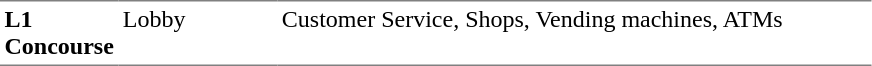<table table border=0 cellspacing=0 cellpadding=3>
<tr>
<td style="border-bottom:solid 1px gray; border-top:solid 1px gray;" valign=top width=50><strong>L1<br>Concourse</strong></td>
<td style="border-bottom:solid 1px gray; border-top:solid 1px gray;" valign=top width=100>Lobby</td>
<td style="border-bottom:solid 1px gray; border-top:solid 1px gray;" valign=top width=390>Customer Service, Shops, Vending machines, ATMs</td>
</tr>
</table>
